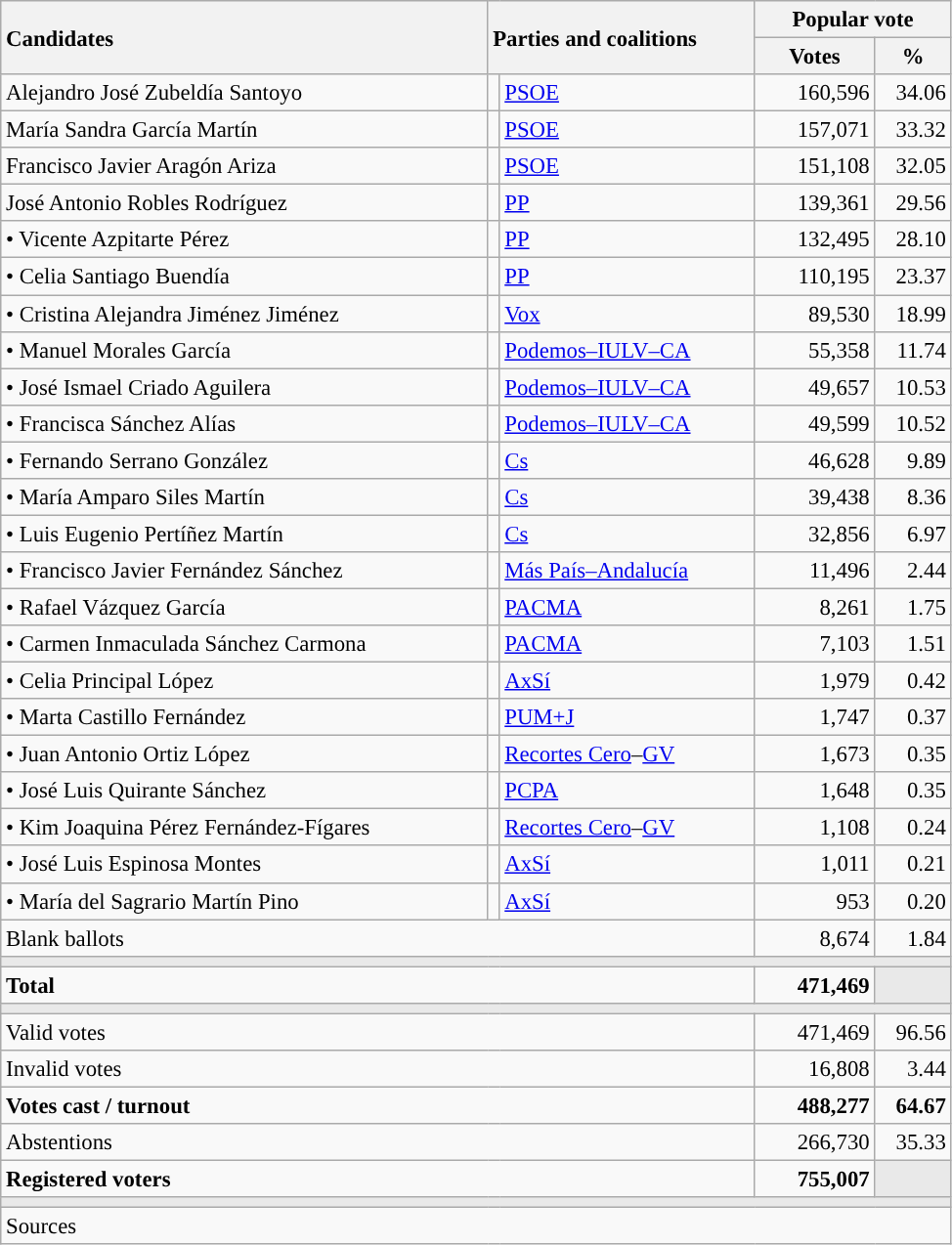<table class="wikitable" style="text-align:right; font-size:95%;">
<tr>
<th style="text-align:left;" rowspan="2" width="325">Candidates</th>
<th style="text-align:left;" rowspan="2" colspan="2" width="175">Parties and coalitions</th>
<th colspan="2">Popular vote</th>
</tr>
<tr>
<th width="75">Votes</th>
<th width="45">%</th>
</tr>
<tr>
<td align="left"> Alejandro José Zubeldía Santoyo</td>
<td width="1" style="color:inherit;background:"></td>
<td align="left"><a href='#'>PSOE</a></td>
<td>160,596</td>
<td>34.06</td>
</tr>
<tr>
<td align="left"> María Sandra García Martín</td>
<td style="color:inherit;background:"></td>
<td align="left"><a href='#'>PSOE</a></td>
<td>157,071</td>
<td>33.32</td>
</tr>
<tr>
<td align="left"> Francisco Javier Aragón Ariza</td>
<td style="color:inherit;background:"></td>
<td align="left"><a href='#'>PSOE</a></td>
<td>151,108</td>
<td>32.05</td>
</tr>
<tr>
<td align="left"> José Antonio Robles Rodríguez</td>
<td style="color:inherit;background:"></td>
<td align="left"><a href='#'>PP</a></td>
<td>139,361</td>
<td>29.56</td>
</tr>
<tr>
<td align="left">• Vicente Azpitarte Pérez</td>
<td style="color:inherit;background:"></td>
<td align="left"><a href='#'>PP</a></td>
<td>132,495</td>
<td>28.10</td>
</tr>
<tr>
<td align="left">• Celia Santiago Buendía</td>
<td style="color:inherit;background:"></td>
<td align="left"><a href='#'>PP</a></td>
<td>110,195</td>
<td>23.37</td>
</tr>
<tr>
<td align="left">• Cristina Alejandra Jiménez Jiménez</td>
<td style="color:inherit;background:"></td>
<td align="left"><a href='#'>Vox</a></td>
<td>89,530</td>
<td>18.99</td>
</tr>
<tr>
<td align="left">• Manuel Morales García</td>
<td style="color:inherit;background:"></td>
<td align="left"><a href='#'>Podemos–IULV–CA</a></td>
<td>55,358</td>
<td>11.74</td>
</tr>
<tr>
<td align="left">• José Ismael Criado Aguilera</td>
<td style="color:inherit;background:"></td>
<td align="left"><a href='#'>Podemos–IULV–CA</a></td>
<td>49,657</td>
<td>10.53</td>
</tr>
<tr>
<td align="left">• Francisca Sánchez Alías</td>
<td style="color:inherit;background:"></td>
<td align="left"><a href='#'>Podemos–IULV–CA</a></td>
<td>49,599</td>
<td>10.52</td>
</tr>
<tr>
<td align="left">• Fernando Serrano González</td>
<td style="color:inherit;background:"></td>
<td align="left"><a href='#'>Cs</a></td>
<td>46,628</td>
<td>9.89</td>
</tr>
<tr>
<td align="left">• María Amparo Siles Martín</td>
<td style="color:inherit;background:"></td>
<td align="left"><a href='#'>Cs</a></td>
<td>39,438</td>
<td>8.36</td>
</tr>
<tr>
<td align="left">• Luis Eugenio Pertíñez Martín</td>
<td style="color:inherit;background:"></td>
<td align="left"><a href='#'>Cs</a></td>
<td>32,856</td>
<td>6.97</td>
</tr>
<tr>
<td align="left">• Francisco Javier Fernández Sánchez</td>
<td style="color:inherit;background:"></td>
<td align="left"><a href='#'>Más País–Andalucía</a></td>
<td>11,496</td>
<td>2.44</td>
</tr>
<tr>
<td align="left">• Rafael Vázquez García</td>
<td style="color:inherit;background:"></td>
<td align="left"><a href='#'>PACMA</a></td>
<td>8,261</td>
<td>1.75</td>
</tr>
<tr>
<td align="left">• Carmen Inmaculada Sánchez Carmona</td>
<td style="color:inherit;background:"></td>
<td align="left"><a href='#'>PACMA</a></td>
<td>7,103</td>
<td>1.51</td>
</tr>
<tr>
<td align="left">• Celia Principal López</td>
<td style="color:inherit;background:"></td>
<td align="left"><a href='#'>AxSí</a></td>
<td>1,979</td>
<td>0.42</td>
</tr>
<tr>
<td align="left">• Marta Castillo Fernández</td>
<td style="color:inherit;background:"></td>
<td align="left"><a href='#'>PUM+J</a></td>
<td>1,747</td>
<td>0.37</td>
</tr>
<tr>
<td align="left">• Juan Antonio Ortiz López</td>
<td style="color:inherit;background:"></td>
<td align="left"><a href='#'>Recortes Cero</a>–<a href='#'>GV</a></td>
<td>1,673</td>
<td>0.35</td>
</tr>
<tr>
<td align="left">• José Luis Quirante Sánchez</td>
<td style="color:inherit;background:"></td>
<td align="left"><a href='#'>PCPA</a></td>
<td>1,648</td>
<td>0.35</td>
</tr>
<tr>
<td align="left">• Kim Joaquina Pérez Fernández-Fígares</td>
<td style="color:inherit;background:"></td>
<td align="left"><a href='#'>Recortes Cero</a>–<a href='#'>GV</a></td>
<td>1,108</td>
<td>0.24</td>
</tr>
<tr>
<td align="left">• José Luis Espinosa Montes</td>
<td style="color:inherit;background:"></td>
<td align="left"><a href='#'>AxSí</a></td>
<td>1,011</td>
<td>0.21</td>
</tr>
<tr>
<td align="left">• María del Sagrario Martín Pino</td>
<td style="color:inherit;background:"></td>
<td align="left"><a href='#'>AxSí</a></td>
<td>953</td>
<td>0.20</td>
</tr>
<tr>
<td align="left" colspan="3">Blank ballots</td>
<td>8,674</td>
<td>1.84</td>
</tr>
<tr>
<td colspan="5" bgcolor="#E9E9E9"></td>
</tr>
<tr style="font-weight:bold;">
<td align="left" colspan="3">Total</td>
<td>471,469</td>
<td bgcolor="#E9E9E9"></td>
</tr>
<tr>
<td colspan="5" bgcolor="#E9E9E9"></td>
</tr>
<tr>
<td align="left" colspan="3">Valid votes</td>
<td>471,469</td>
<td>96.56</td>
</tr>
<tr>
<td align="left" colspan="3">Invalid votes</td>
<td>16,808</td>
<td>3.44</td>
</tr>
<tr style="font-weight:bold;">
<td align="left" colspan="3">Votes cast / turnout</td>
<td>488,277</td>
<td>64.67</td>
</tr>
<tr>
<td align="left" colspan="3">Abstentions</td>
<td>266,730</td>
<td>35.33</td>
</tr>
<tr style="font-weight:bold;">
<td align="left" colspan="3">Registered voters</td>
<td>755,007</td>
<td bgcolor="#E9E9E9"></td>
</tr>
<tr>
<td colspan="5" bgcolor="#E9E9E9"></td>
</tr>
<tr>
<td align="left" colspan="5">Sources</td>
</tr>
</table>
